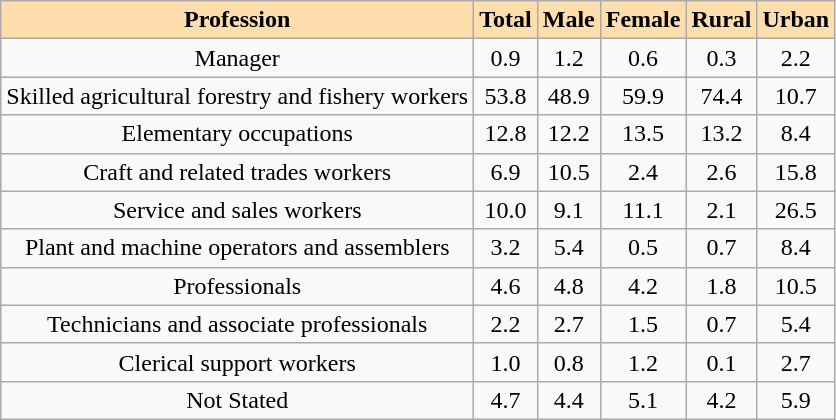<table class="wikitable sortable collapsible" style="text-align: center;">
<tr>
<th style="background:navajowhite;">Profession</th>
<th style="background:navajowhite;">Total</th>
<th style="background:navajowhite;">Male</th>
<th style="background:navajowhite;">Female</th>
<th style="background:navajowhite;">Rural</th>
<th style="background:navajowhite;">Urban</th>
</tr>
<tr>
<td>Manager</td>
<td>0.9</td>
<td>1.2</td>
<td>0.6</td>
<td>0.3</td>
<td>2.2</td>
</tr>
<tr>
<td>Skilled agricultural forestry and fishery workers</td>
<td>53.8</td>
<td>48.9</td>
<td>59.9</td>
<td>74.4</td>
<td>10.7</td>
</tr>
<tr>
<td>Elementary occupations</td>
<td>12.8</td>
<td>12.2</td>
<td>13.5</td>
<td>13.2</td>
<td>8.4</td>
</tr>
<tr>
<td>Craft and related trades workers</td>
<td>6.9</td>
<td>10.5</td>
<td>2.4</td>
<td>2.6</td>
<td>15.8</td>
</tr>
<tr>
<td>Service and sales workers</td>
<td>10.0</td>
<td>9.1</td>
<td>11.1</td>
<td>2.1</td>
<td>26.5</td>
</tr>
<tr>
<td>Plant and machine operators and assemblers</td>
<td>3.2</td>
<td>5.4</td>
<td>0.5</td>
<td>0.7</td>
<td>8.4</td>
</tr>
<tr>
<td>Professionals</td>
<td>4.6</td>
<td>4.8</td>
<td>4.2</td>
<td>1.8</td>
<td>10.5</td>
</tr>
<tr>
<td>Technicians and associate professionals</td>
<td>2.2</td>
<td>2.7</td>
<td>1.5</td>
<td>0.7</td>
<td>5.4</td>
</tr>
<tr>
<td>Clerical support workers</td>
<td>1.0</td>
<td>0.8</td>
<td>1.2</td>
<td>0.1</td>
<td>2.7</td>
</tr>
<tr>
<td>Not Stated</td>
<td>4.7</td>
<td>4.4</td>
<td>5.1</td>
<td>4.2</td>
<td>5.9</td>
</tr>
</table>
